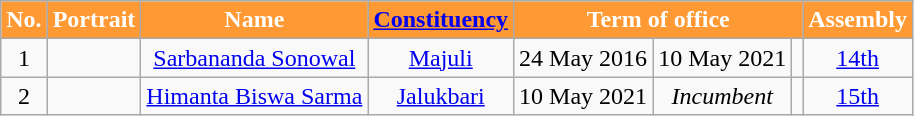<table class="wikitable" style="text-align:center">
<tr>
<th style="background-color:#FF9933; color:white">No.</th>
<th style="background-color:#FF9933; color:white">Portrait</th>
<th style="background-color:#FF9933; color:white">Name</th>
<th style="background-color:#FF9933; color:white"><a href='#'>Constituency</a></th>
<th colspan="3" style="background-color:#FF9933; color:white">Term of office</th>
<th style="background-color:#FF9933; color:white">Assembly</th>
</tr>
<tr style="text-align:center;">
<td>1</td>
<td></td>
<td><a href='#'>Sarbananda Sonowal</a></td>
<td><a href='#'>Majuli</a></td>
<td>24 May 2016</td>
<td>10 May 2021</td>
<td></td>
<td><a href='#'>14th</a></td>
</tr>
<tr style="text-align:center;">
<td>2</td>
<td></td>
<td><a href='#'>Himanta Biswa Sarma</a></td>
<td><a href='#'>Jalukbari</a></td>
<td>10 May 2021</td>
<td><em>Incumbent</em></td>
<td></td>
<td><a href='#'>15th</a></td>
</tr>
</table>
